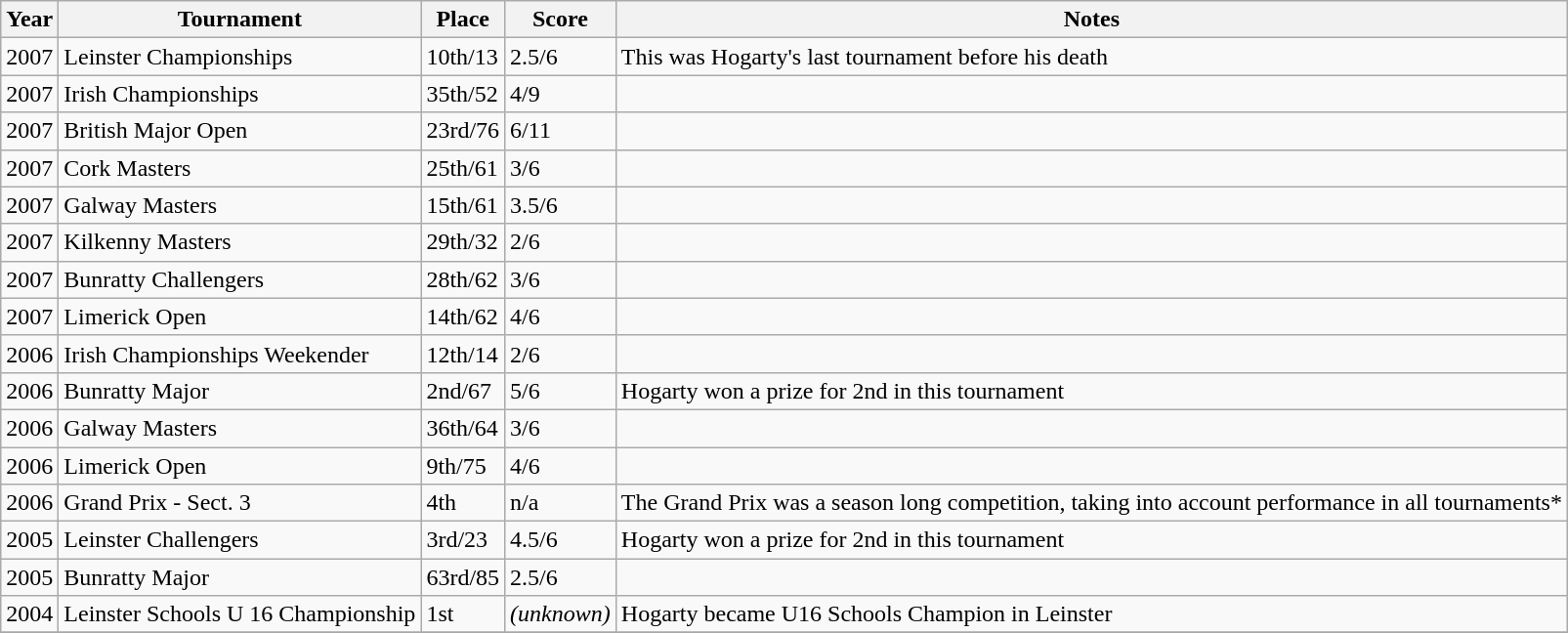<table class="wikitable">
<tr>
<th>Year</th>
<th>Tournament</th>
<th>Place</th>
<th>Score</th>
<th>Notes</th>
</tr>
<tr>
<td>2007</td>
<td>Leinster Championships</td>
<td>10th/13</td>
<td>2.5/6</td>
<td>This was Hogarty's last tournament before his death</td>
</tr>
<tr>
<td>2007</td>
<td>Irish Championships</td>
<td>35th/52</td>
<td>4/9</td>
<td></td>
</tr>
<tr>
<td>2007</td>
<td>British Major Open</td>
<td>23rd/76</td>
<td>6/11</td>
<td></td>
</tr>
<tr>
<td>2007</td>
<td>Cork Masters</td>
<td>25th/61</td>
<td>3/6</td>
<td></td>
</tr>
<tr>
<td>2007</td>
<td>Galway Masters</td>
<td>15th/61</td>
<td>3.5/6</td>
<td></td>
</tr>
<tr>
<td>2007</td>
<td>Kilkenny Masters</td>
<td>29th/32</td>
<td>2/6</td>
<td></td>
</tr>
<tr>
<td>2007</td>
<td>Bunratty Challengers</td>
<td>28th/62</td>
<td>3/6</td>
<td></td>
</tr>
<tr>
<td>2007</td>
<td>Limerick Open</td>
<td>14th/62</td>
<td>4/6</td>
<td></td>
</tr>
<tr>
<td>2006</td>
<td>Irish Championships Weekender</td>
<td>12th/14</td>
<td>2/6</td>
<td></td>
</tr>
<tr>
<td>2006</td>
<td>Bunratty Major</td>
<td>2nd/67</td>
<td>5/6</td>
<td>Hogarty won a prize for 2nd in this tournament</td>
</tr>
<tr>
<td>2006</td>
<td>Galway Masters</td>
<td>36th/64</td>
<td>3/6</td>
<td></td>
</tr>
<tr>
<td>2006</td>
<td>Limerick Open</td>
<td>9th/75</td>
<td>4/6</td>
<td></td>
</tr>
<tr>
<td>2006</td>
<td>Grand Prix - Sect. 3</td>
<td>4th</td>
<td>n/a</td>
<td>The Grand Prix was a season long competition, taking into account performance in all tournaments*</td>
</tr>
<tr>
<td>2005</td>
<td>Leinster Challengers</td>
<td>3rd/23</td>
<td>4.5/6</td>
<td>Hogarty won a prize for 2nd in this tournament</td>
</tr>
<tr>
<td>2005</td>
<td>Bunratty Major</td>
<td>63rd/85</td>
<td>2.5/6</td>
<td></td>
</tr>
<tr>
<td>2004</td>
<td>Leinster Schools U 16 Championship</td>
<td>1st</td>
<td><em>(unknown)</em></td>
<td>Hogarty became U16 Schools Champion in Leinster</td>
</tr>
<tr>
</tr>
</table>
